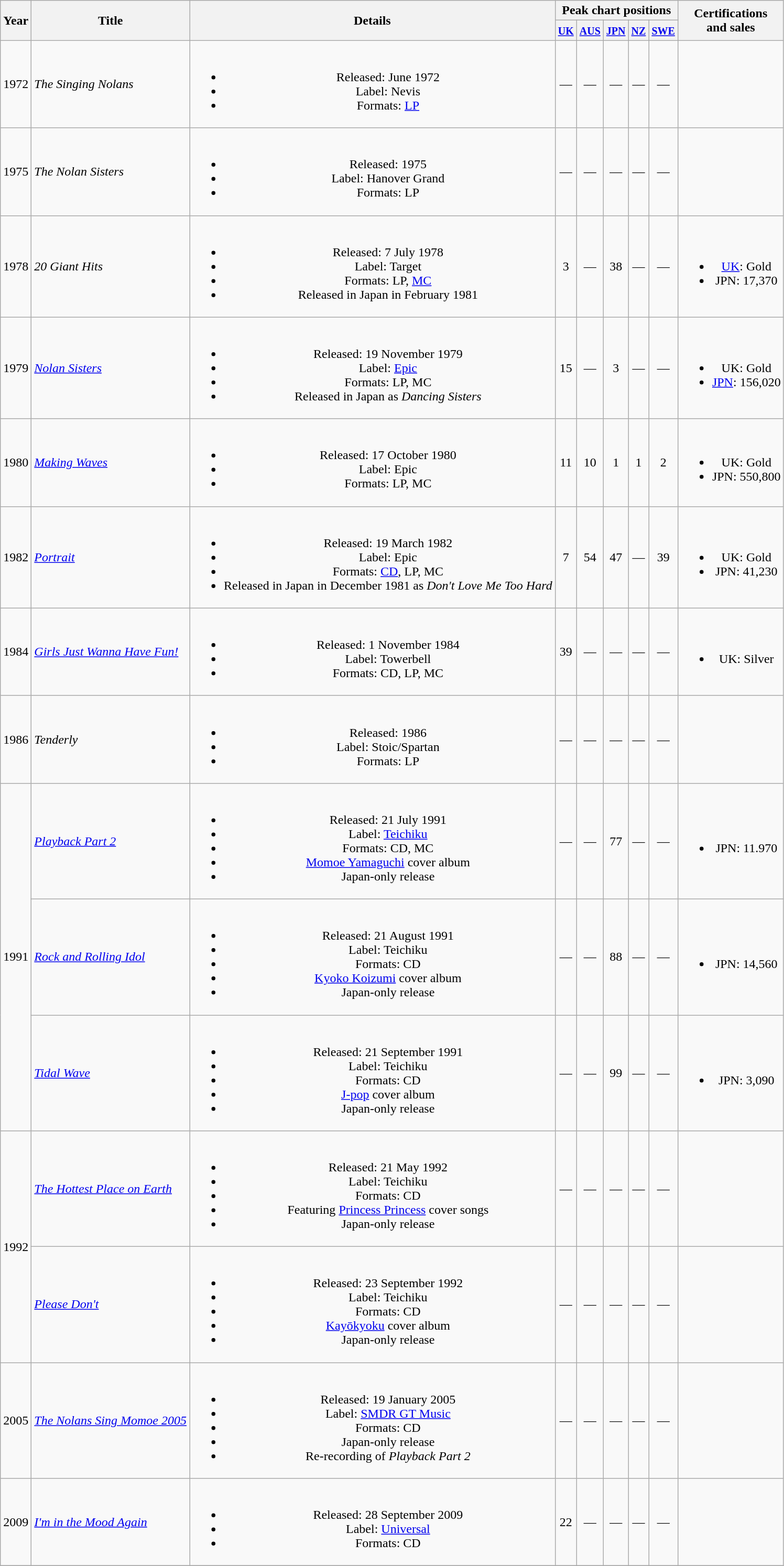<table class="wikitable" style="text-align:center">
<tr>
<th rowspan="2">Year</th>
<th rowspan="2">Title</th>
<th rowspan="2">Details</th>
<th colspan="5">Peak chart positions</th>
<th rowspan="2">Certifications<br>and sales</th>
</tr>
<tr>
<th><small><a href='#'>UK</a></small><br></th>
<th><small><a href='#'>AUS</a></small><br></th>
<th><small><a href='#'>JPN</a></small><br></th>
<th><small><a href='#'>NZ</a></small><br></th>
<th><small><a href='#'>SWE</a></small><br></th>
</tr>
<tr>
<td>1972</td>
<td style="text-align:left"><em>The Singing Nolans</em></td>
<td><br><ul><li>Released: June 1972</li><li>Label: Nevis</li><li>Formats: <a href='#'>LP</a></li></ul></td>
<td>—</td>
<td>—</td>
<td>—</td>
<td>—</td>
<td>—</td>
<td></td>
</tr>
<tr>
<td>1975</td>
<td style="text-align:left"><em>The Nolan Sisters</em></td>
<td><br><ul><li>Released: 1975</li><li>Label: Hanover Grand</li><li>Formats: LP</li></ul></td>
<td>—</td>
<td>—</td>
<td>—</td>
<td>—</td>
<td>—</td>
<td></td>
</tr>
<tr>
<td>1978</td>
<td style="text-align:left"><em>20 Giant Hits</em></td>
<td><br><ul><li>Released: 7 July 1978</li><li>Label: Target</li><li>Formats: LP, <a href='#'>MC</a></li><li>Released in Japan in February 1981</li></ul></td>
<td>3</td>
<td>—</td>
<td>38</td>
<td>—</td>
<td>—</td>
<td><br><ul><li><a href='#'>UK</a>: Gold</li><li>JPN: 17,370</li></ul></td>
</tr>
<tr>
<td>1979</td>
<td style="text-align:left"><em><a href='#'>Nolan Sisters</a></em></td>
<td><br><ul><li>Released: 19 November 1979</li><li>Label: <a href='#'>Epic</a></li><li>Formats: LP, MC</li><li>Released in Japan as <em>Dancing Sisters</em></li></ul></td>
<td>15</td>
<td>—</td>
<td>3</td>
<td>—</td>
<td>—</td>
<td><br><ul><li>UK: Gold</li><li><a href='#'>JPN</a>: 156,020</li></ul></td>
</tr>
<tr>
<td>1980</td>
<td style="text-align:left"><em><a href='#'>Making Waves</a></em></td>
<td><br><ul><li>Released: 17 October 1980</li><li>Label: Epic</li><li>Formats: LP, MC</li></ul></td>
<td>11</td>
<td>10</td>
<td>1</td>
<td>1</td>
<td>2</td>
<td><br><ul><li>UK: Gold</li><li>JPN: 550,800</li></ul></td>
</tr>
<tr>
<td>1982</td>
<td style="text-align:left"><em><a href='#'>Portrait</a></em></td>
<td><br><ul><li>Released: 19 March 1982</li><li>Label: Epic</li><li>Formats: <a href='#'>CD</a>, LP, MC</li><li>Released in Japan in December 1981 as <em>Don't Love Me Too Hard</em></li></ul></td>
<td>7</td>
<td>54</td>
<td>47</td>
<td>—</td>
<td>39</td>
<td><br><ul><li>UK: Gold</li><li>JPN: 41,230</li></ul></td>
</tr>
<tr>
<td>1984</td>
<td style="text-align:left"><em><a href='#'>Girls Just Wanna Have Fun!</a></em></td>
<td><br><ul><li>Released: 1 November 1984</li><li>Label: Towerbell</li><li>Formats: CD, LP, MC</li></ul></td>
<td>39</td>
<td>—</td>
<td>—</td>
<td>—</td>
<td>—</td>
<td><br><ul><li>UK: Silver</li></ul></td>
</tr>
<tr>
<td>1986</td>
<td style="text-align:left"><em>Tenderly</em></td>
<td><br><ul><li>Released: 1986</li><li>Label: Stoic/Spartan</li><li>Formats: LP</li></ul></td>
<td>—</td>
<td>—</td>
<td>—</td>
<td>—</td>
<td>—</td>
<td></td>
</tr>
<tr>
<td rowspan="3">1991</td>
<td style="text-align:left"><em><a href='#'>Playback Part 2</a></em></td>
<td><br><ul><li>Released: 21 July 1991</li><li>Label: <a href='#'>Teichiku</a></li><li>Formats: CD, MC</li><li><a href='#'>Momoe Yamaguchi</a> cover album</li><li>Japan-only release</li></ul></td>
<td>—</td>
<td>—</td>
<td>77</td>
<td>—</td>
<td>—</td>
<td><br><ul><li>JPN: 11.970</li></ul></td>
</tr>
<tr>
<td style="text-align:left"><em><a href='#'>Rock and Rolling Idol</a></em></td>
<td><br><ul><li>Released: 21 August 1991</li><li>Label: Teichiku</li><li>Formats: CD</li><li><a href='#'>Kyoko Koizumi</a> cover album</li><li>Japan-only release</li></ul></td>
<td>—</td>
<td>—</td>
<td>88</td>
<td>—</td>
<td>—</td>
<td><br><ul><li>JPN: 14,560</li></ul></td>
</tr>
<tr>
<td style="text-align:left"><em><a href='#'>Tidal Wave</a></em></td>
<td><br><ul><li>Released: 21 September 1991</li><li>Label: Teichiku</li><li>Formats: CD</li><li><a href='#'>J-pop</a> cover album</li><li>Japan-only release</li></ul></td>
<td>—</td>
<td>—</td>
<td>99</td>
<td>—</td>
<td>—</td>
<td><br><ul><li>JPN: 3,090</li></ul></td>
</tr>
<tr>
<td rowspan="2">1992</td>
<td style="text-align:left"><em><a href='#'>The Hottest Place on Earth</a></em></td>
<td><br><ul><li>Released: 21 May 1992</li><li>Label: Teichiku</li><li>Formats: CD</li><li>Featuring <a href='#'>Princess Princess</a> cover songs</li><li>Japan-only release</li></ul></td>
<td>—</td>
<td>—</td>
<td>—</td>
<td>—</td>
<td>—</td>
<td></td>
</tr>
<tr>
<td style="text-align:left"><em><a href='#'>Please Don't</a></em></td>
<td><br><ul><li>Released: 23 September 1992</li><li>Label: Teichiku</li><li>Formats: CD</li><li><a href='#'>Kayōkyoku</a> cover album</li><li>Japan-only release</li></ul></td>
<td>—</td>
<td>—</td>
<td>—</td>
<td>—</td>
<td>—</td>
<td></td>
</tr>
<tr>
<td>2005</td>
<td style="text-align:left"><em><a href='#'>The Nolans Sing Momoe 2005</a></em></td>
<td><br><ul><li>Released: 19 January 2005</li><li>Label: <a href='#'>SMDR GT Music</a></li><li>Formats: CD</li><li>Japan-only release</li><li>Re-recording of <em>Playback Part 2</em></li></ul></td>
<td>—</td>
<td>—</td>
<td>—</td>
<td>—</td>
<td>—</td>
<td></td>
</tr>
<tr>
<td>2009</td>
<td style="text-align:left"><em><a href='#'>I'm in the Mood Again</a></em></td>
<td><br><ul><li>Released: 28 September 2009</li><li>Label: <a href='#'>Universal</a></li><li>Formats: CD</li></ul></td>
<td>22</td>
<td>—</td>
<td>—</td>
<td>—</td>
<td>—</td>
<td></td>
</tr>
<tr>
</tr>
</table>
